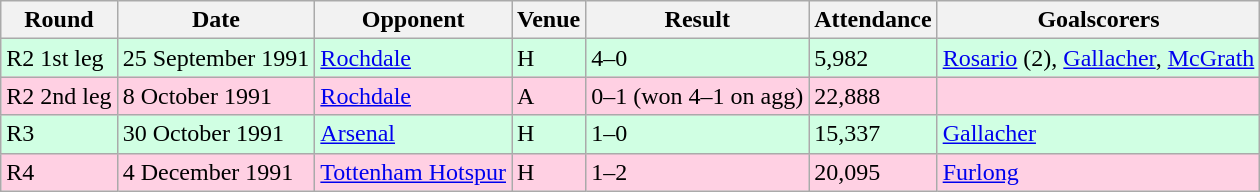<table class="wikitable">
<tr>
<th>Round</th>
<th>Date</th>
<th>Opponent</th>
<th>Venue</th>
<th>Result</th>
<th>Attendance</th>
<th>Goalscorers</th>
</tr>
<tr style="background-color: #d0ffe3;">
<td>R2 1st leg</td>
<td>25 September 1991</td>
<td><a href='#'>Rochdale</a></td>
<td>H</td>
<td>4–0</td>
<td>5,982</td>
<td><a href='#'>Rosario</a> (2), <a href='#'>Gallacher</a>, <a href='#'>McGrath</a></td>
</tr>
<tr style="background-color: #ffd0e3;">
<td>R2 2nd leg</td>
<td>8 October 1991</td>
<td><a href='#'>Rochdale</a></td>
<td>A</td>
<td>0–1 (won 4–1 on agg)</td>
<td>22,888</td>
<td></td>
</tr>
<tr style="background-color: #d0ffe3;">
<td>R3</td>
<td>30 October 1991</td>
<td><a href='#'>Arsenal</a></td>
<td>H</td>
<td>1–0</td>
<td>15,337</td>
<td><a href='#'>Gallacher</a></td>
</tr>
<tr style="background-color: #ffd0e3;">
<td>R4</td>
<td>4 December 1991</td>
<td><a href='#'>Tottenham Hotspur</a></td>
<td>H</td>
<td>1–2</td>
<td>20,095</td>
<td><a href='#'>Furlong</a></td>
</tr>
</table>
